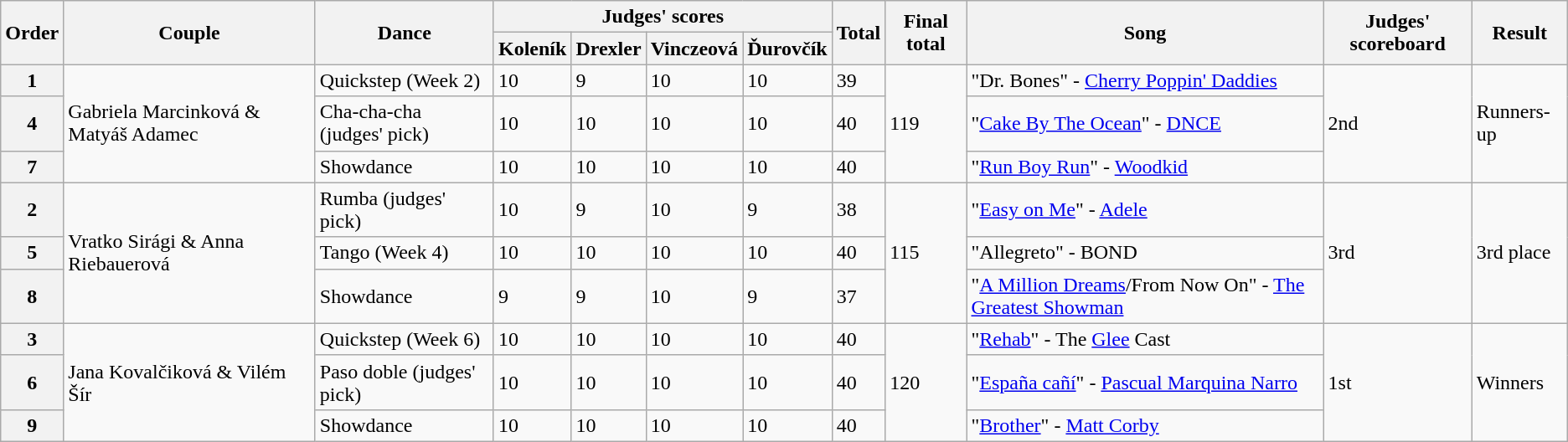<table class="wikitable">
<tr>
<th rowspan="2">Order</th>
<th rowspan="2">Couple</th>
<th rowspan="2">Dance</th>
<th colspan="4">Judges' scores</th>
<th rowspan="2">Total</th>
<th rowspan="2">Final total</th>
<th rowspan="2">Song</th>
<th rowspan="2">Judges' scoreboard</th>
<th rowspan="2">Result</th>
</tr>
<tr>
<th>Koleník</th>
<th>Drexler</th>
<th>Vinczeová</th>
<th>Ďurovčík</th>
</tr>
<tr>
<th>1</th>
<td rowspan="3">Gabriela Marcinková & Matyáš Adamec</td>
<td>Quickstep (Week 2)</td>
<td>10</td>
<td>9</td>
<td>10</td>
<td>10</td>
<td>39</td>
<td rowspan="3">119</td>
<td>"Dr. Bones" - <a href='#'>Cherry Poppin' Daddies</a></td>
<td rowspan="3">2nd</td>
<td rowspan="3">Runners-up</td>
</tr>
<tr>
<th>4</th>
<td>Cha-cha-cha (judges' pick)</td>
<td>10</td>
<td>10</td>
<td>10</td>
<td>10</td>
<td>40</td>
<td>"<a href='#'>Cake By The Ocean</a>" - <a href='#'>DNCE</a></td>
</tr>
<tr>
<th>7</th>
<td>Showdance</td>
<td>10</td>
<td>10</td>
<td>10</td>
<td>10</td>
<td>40</td>
<td>"<a href='#'>Run Boy Run</a>" - <a href='#'>Woodkid</a></td>
</tr>
<tr>
<th>2</th>
<td rowspan="3">Vratko Sirági & Anna Riebauerová</td>
<td>Rumba (judges' pick)</td>
<td>10</td>
<td>9</td>
<td>10</td>
<td>9</td>
<td>38</td>
<td rowspan="3">115</td>
<td>"<a href='#'>Easy on Me</a>" - <a href='#'>Adele</a></td>
<td rowspan="3">3rd</td>
<td rowspan="3">3rd place</td>
</tr>
<tr>
<th>5</th>
<td>Tango (Week 4)</td>
<td>10</td>
<td>10</td>
<td>10</td>
<td>10</td>
<td>40</td>
<td>"Allegreto" - BOND</td>
</tr>
<tr>
<th>8</th>
<td>Showdance</td>
<td>9</td>
<td>9</td>
<td>10</td>
<td>9</td>
<td>37</td>
<td>"<a href='#'>A Million Dreams</a>/From Now On" - <a href='#'>The Greatest Showman</a></td>
</tr>
<tr>
<th>3</th>
<td rowspan="3">Jana Kovalčiková & Vilém Šír</td>
<td>Quickstep (Week 6)</td>
<td>10</td>
<td>10</td>
<td>10</td>
<td>10</td>
<td>40</td>
<td rowspan="3">120</td>
<td>"<a href='#'>Rehab</a>" - The <a href='#'>Glee</a> Cast</td>
<td rowspan="3">1st</td>
<td rowspan="3">Winners</td>
</tr>
<tr>
<th>6</th>
<td>Paso doble (judges' pick)</td>
<td>10</td>
<td>10</td>
<td>10</td>
<td>10</td>
<td>40</td>
<td>"<a href='#'>España cañí</a>" - <a href='#'>Pascual Marquina Narro</a></td>
</tr>
<tr>
<th>9</th>
<td>Showdance</td>
<td>10</td>
<td>10</td>
<td>10</td>
<td>10</td>
<td>40</td>
<td>"<a href='#'>Brother</a>" - <a href='#'>Matt Corby</a></td>
</tr>
</table>
